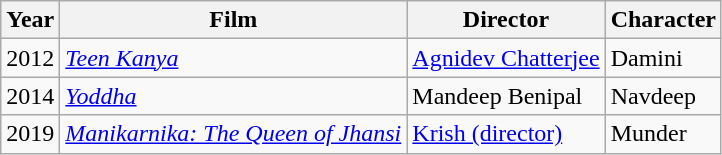<table class="wikitable sortable">
<tr>
<th>Year</th>
<th>Film</th>
<th>Director</th>
<th>Character</th>
</tr>
<tr>
<td>2012</td>
<td><em><a href='#'>Teen Kanya</a></em></td>
<td><a href='#'>Agnidev Chatterjee</a></td>
<td>Damini</td>
</tr>
<tr>
<td>2014</td>
<td><em><a href='#'>Yoddha</a></em></td>
<td>Mandeep Benipal</td>
<td>Navdeep</td>
</tr>
<tr>
<td>2019</td>
<td><em><a href='#'>Manikarnika: The Queen of Jhansi</a></em></td>
<td><a href='#'>Krish (director)</a></td>
<td>Munder</td>
</tr>
</table>
